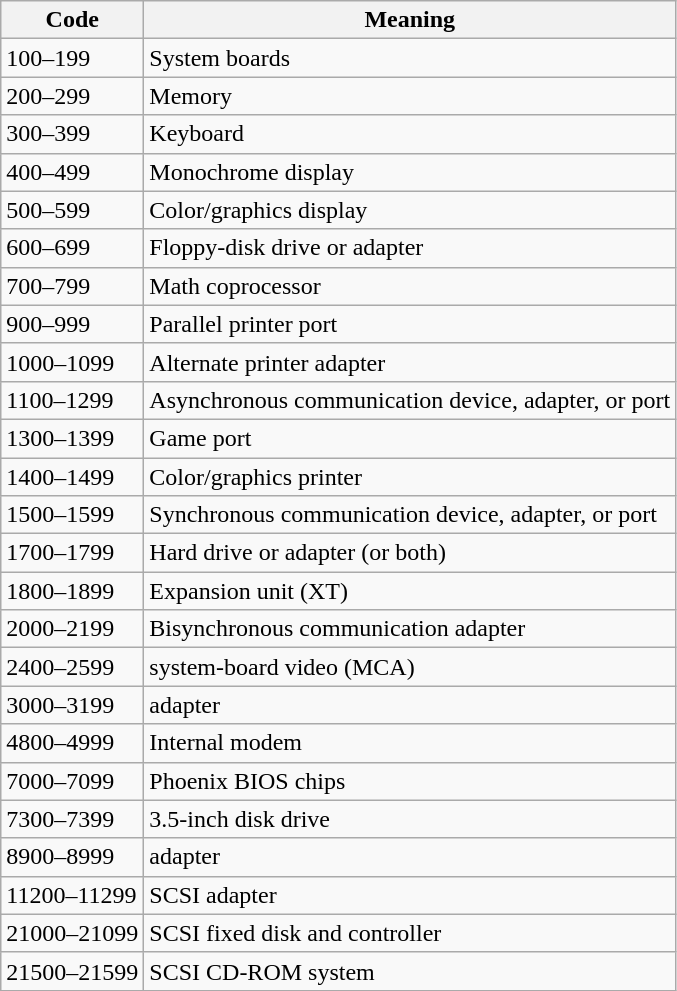<table class="wikitable">
<tr>
<th>Code</th>
<th>Meaning</th>
</tr>
<tr>
<td>100–199</td>
<td>System boards</td>
</tr>
<tr>
<td>200–299</td>
<td>Memory</td>
</tr>
<tr>
<td>300–399</td>
<td>Keyboard</td>
</tr>
<tr>
<td>400–499</td>
<td>Monochrome display</td>
</tr>
<tr>
<td>500–599</td>
<td>Color/graphics display</td>
</tr>
<tr>
<td>600–699</td>
<td>Floppy-disk drive or adapter</td>
</tr>
<tr>
<td>700–799</td>
<td>Math coprocessor</td>
</tr>
<tr>
<td>900–999</td>
<td>Parallel printer port</td>
</tr>
<tr>
<td>1000–1099</td>
<td>Alternate printer adapter</td>
</tr>
<tr>
<td>1100–1299</td>
<td>Asynchronous communication device, adapter, or port</td>
</tr>
<tr>
<td>1300–1399</td>
<td>Game port</td>
</tr>
<tr>
<td>1400–1499</td>
<td>Color/graphics printer</td>
</tr>
<tr>
<td>1500–1599</td>
<td>Synchronous communication device, adapter, or port</td>
</tr>
<tr>
<td>1700–1799</td>
<td>Hard drive or adapter (or both)</td>
</tr>
<tr>
<td>1800–1899</td>
<td>Expansion unit (XT)</td>
</tr>
<tr>
<td>2000–2199</td>
<td>Bisynchronous communication adapter</td>
</tr>
<tr>
<td>2400–2599</td>
<td> system-board video (MCA)</td>
</tr>
<tr>
<td>3000–3199</td>
<td> adapter</td>
</tr>
<tr>
<td>4800–4999</td>
<td>Internal modem</td>
</tr>
<tr>
<td>7000–7099</td>
<td>Phoenix BIOS chips</td>
</tr>
<tr>
<td>7300–7399</td>
<td>3.5-inch disk drive</td>
</tr>
<tr>
<td>8900–8999</td>
<td> adapter</td>
</tr>
<tr>
<td>11200–11299</td>
<td>SCSI adapter</td>
</tr>
<tr>
<td>21000–21099</td>
<td>SCSI fixed disk and controller</td>
</tr>
<tr>
<td>21500–21599</td>
<td>SCSI CD-ROM system</td>
</tr>
</table>
